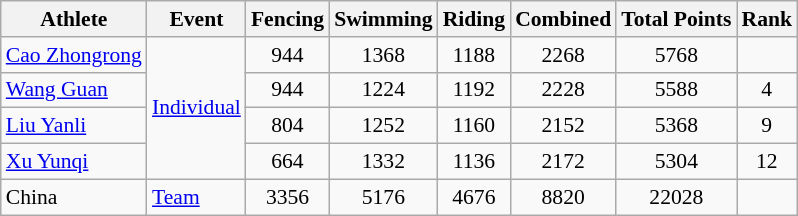<table class=wikitable style="font-size:90%">
<tr>
<th>Athlete</th>
<th>Event</th>
<th>Fencing</th>
<th>Swimming</th>
<th>Riding</th>
<th>Combined</th>
<th>Total Points</th>
<th>Rank</th>
</tr>
<tr>
<td><a href='#'>Cao Zhongrong</a></td>
<td rowspan=4><a href='#'>Individual</a></td>
<td align=center>944</td>
<td align=center>1368</td>
<td align=center>1188</td>
<td align=center>2268</td>
<td align=center>5768</td>
<td align=center></td>
</tr>
<tr>
<td><a href='#'>Wang Guan</a></td>
<td align=center>944</td>
<td align=center>1224</td>
<td align=center>1192</td>
<td align=center>2228</td>
<td align=center>5588</td>
<td align=center>4</td>
</tr>
<tr>
<td><a href='#'>Liu Yanli</a></td>
<td align=center>804</td>
<td align=center>1252</td>
<td align=center>1160</td>
<td align=center>2152</td>
<td align=center>5368</td>
<td align=center>9</td>
</tr>
<tr>
<td><a href='#'>Xu Yunqi</a></td>
<td align=center>664</td>
<td align=center>1332</td>
<td align=center>1136</td>
<td align=center>2172</td>
<td align=center>5304</td>
<td align=center>12</td>
</tr>
<tr>
<td>China</td>
<td><a href='#'>Team</a></td>
<td align=center>3356</td>
<td align=center>5176</td>
<td align=center>4676</td>
<td align=center>8820</td>
<td align=center>22028</td>
<td align=center></td>
</tr>
</table>
